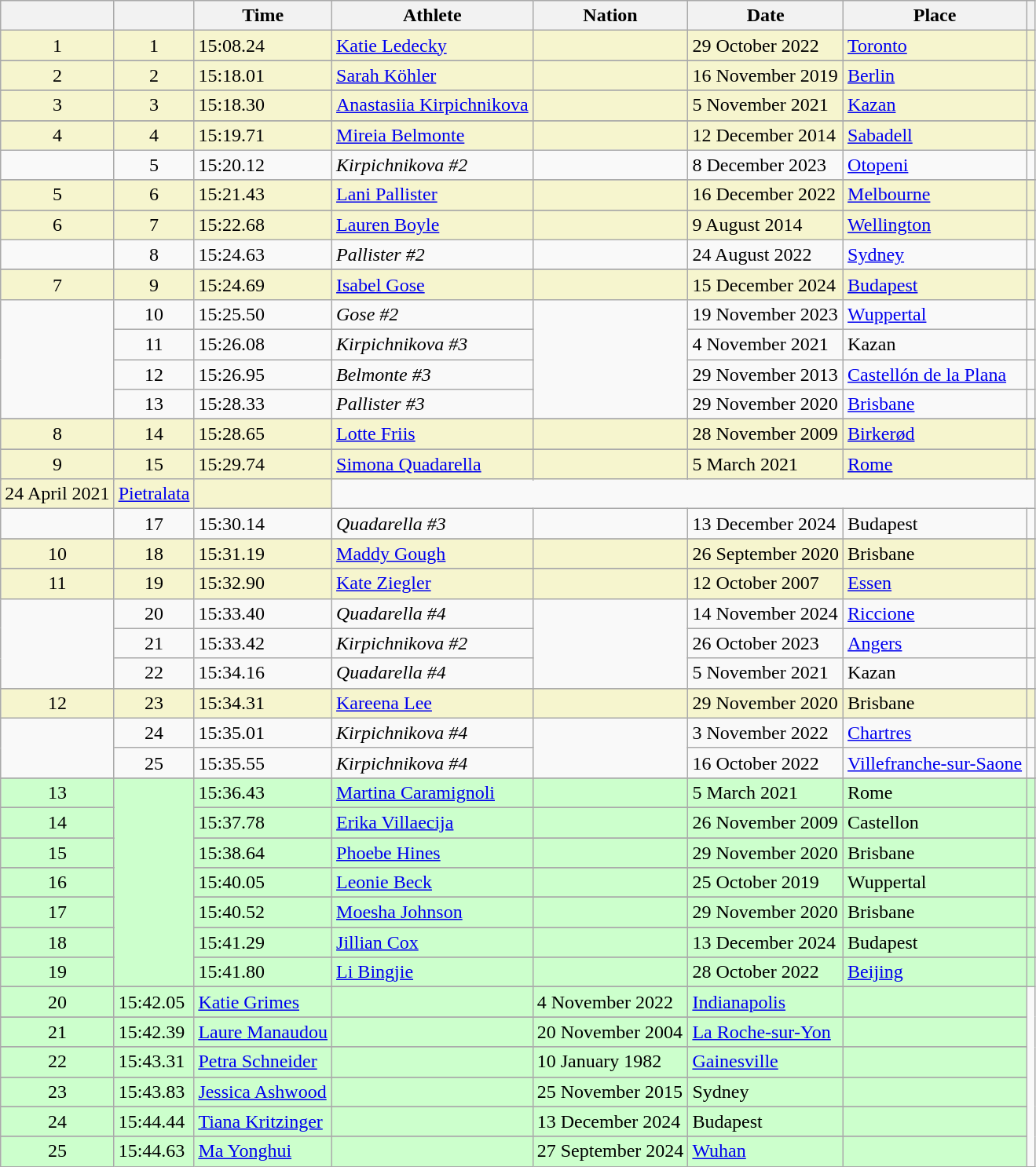<table class="wikitable sortable">
<tr>
<th></th>
<th></th>
<th>Time</th>
<th>Athlete</th>
<th>Nation</th>
<th>Date</th>
<th>Place</th>
<th class="unsortable"></th>
</tr>
<tr bgcolor=f6F5CE>
<td align=center>1</td>
<td align=center>1</td>
<td>15:08.24</td>
<td><a href='#'>Katie Ledecky</a></td>
<td></td>
<td>29 October 2022</td>
<td><a href='#'>Toronto</a></td>
<td></td>
</tr>
<tr>
</tr>
<tr bgcolor=f6F5CE>
<td align=center>2</td>
<td align=center>2</td>
<td>15:18.01</td>
<td><a href='#'>Sarah Köhler</a></td>
<td></td>
<td>16 November 2019</td>
<td><a href='#'>Berlin</a></td>
<td></td>
</tr>
<tr>
</tr>
<tr bgcolor=f6F5CE>
<td align=center>3</td>
<td align=center>3</td>
<td>15:18.30</td>
<td><a href='#'>Anastasiia Kirpichnikova</a></td>
<td></td>
<td>5 November 2021</td>
<td><a href='#'>Kazan</a></td>
<td></td>
</tr>
<tr>
</tr>
<tr bgcolor=f6F5CE>
<td align=center>4</td>
<td align=center>4</td>
<td>15:19.71</td>
<td><a href='#'>Mireia Belmonte</a></td>
<td></td>
<td>12 December 2014</td>
<td><a href='#'>Sabadell</a></td>
<td></td>
</tr>
<tr>
<td align=center></td>
<td align=center>5</td>
<td>15:20.12</td>
<td><em>Kirpichnikova #2</em></td>
<td></td>
<td>8 December 2023</td>
<td><a href='#'>Otopeni</a></td>
<td></td>
</tr>
<tr>
</tr>
<tr bgcolor=f6F5CE>
<td align=center>5</td>
<td align=center>6</td>
<td>15:21.43</td>
<td><a href='#'>Lani Pallister</a></td>
<td></td>
<td>16 December 2022</td>
<td><a href='#'>Melbourne</a></td>
<td></td>
</tr>
<tr>
</tr>
<tr bgcolor=f6F5CE>
<td align=center>6</td>
<td align=center>7</td>
<td>15:22.68</td>
<td><a href='#'>Lauren Boyle</a></td>
<td></td>
<td>9 August 2014</td>
<td><a href='#'>Wellington</a></td>
<td></td>
</tr>
<tr>
<td></td>
<td align=center>8</td>
<td>15:24.63</td>
<td><em>Pallister #2</em></td>
<td></td>
<td>24 August 2022</td>
<td><a href='#'>Sydney</a></td>
<td></td>
</tr>
<tr>
</tr>
<tr bgcolor=f6F5CE>
<td align=center>7</td>
<td align=center>9</td>
<td>15:24.69</td>
<td><a href='#'>Isabel Gose</a></td>
<td></td>
<td>15 December 2024</td>
<td><a href='#'>Budapest</a></td>
<td></td>
</tr>
<tr>
<td rowspan="4"></td>
<td align=center>10</td>
<td>15:25.50</td>
<td><em>Gose #2</em></td>
<td rowspan="4"></td>
<td>19 November 2023</td>
<td><a href='#'>Wuppertal</a></td>
<td></td>
</tr>
<tr>
<td align=center>11</td>
<td>15:26.08</td>
<td><em>Kirpichnikova #3</em></td>
<td>4 November 2021</td>
<td>Kazan</td>
<td></td>
</tr>
<tr>
<td align=center>12</td>
<td>15:26.95</td>
<td><em>Belmonte #3</em></td>
<td>29 November 2013</td>
<td><a href='#'>Castellón de la Plana</a></td>
<td></td>
</tr>
<tr>
<td align=center>13</td>
<td>15:28.33</td>
<td><em>Pallister #3</em></td>
<td>29 November 2020</td>
<td><a href='#'>Brisbane</a></td>
<td></td>
</tr>
<tr>
</tr>
<tr bgcolor=f6F5CE>
<td align=center>8</td>
<td align=center>14</td>
<td>15:28.65</td>
<td><a href='#'>Lotte Friis</a></td>
<td></td>
<td>28 November 2009</td>
<td><a href='#'>Birkerød</a></td>
<td></td>
</tr>
<tr>
</tr>
<tr bgcolor=f6F5CE>
<td rowspan="2" align=center>9</td>
<td rowspan="2" align=center>15</td>
<td rowspan="2">15:29.74</td>
<td rowspan="2"><a href='#'>Simona Quadarella</a></td>
<td rowspan="2"></td>
<td>5 March 2021</td>
<td><a href='#'>Rome</a></td>
<td></td>
</tr>
<tr>
</tr>
<tr bgcolor=f6F5CE>
<td>24 April 2021</td>
<td><a href='#'>Pietralata</a></td>
<td></td>
</tr>
<tr>
<td></td>
<td align=center>17</td>
<td>15:30.14</td>
<td><em>Quadarella #3</em></td>
<td></td>
<td>13 December 2024</td>
<td>Budapest</td>
<td></td>
</tr>
<tr>
</tr>
<tr bgcolor=f6F5CE>
<td align=center>10</td>
<td align=center>18</td>
<td>15:31.19</td>
<td><a href='#'>Maddy Gough</a></td>
<td></td>
<td>26 September 2020</td>
<td>Brisbane</td>
<td></td>
</tr>
<tr>
</tr>
<tr bgcolor=f6F5CE>
<td align=center>11</td>
<td align=center>19</td>
<td>15:32.90</td>
<td><a href='#'>Kate Ziegler</a></td>
<td></td>
<td>12 October 2007</td>
<td><a href='#'>Essen</a></td>
<td></td>
</tr>
<tr>
<td rowspan="3"></td>
<td align=center>20</td>
<td>15:33.40</td>
<td><em>Quadarella #4</em></td>
<td rowspan="3"></td>
<td>14 November 2024</td>
<td><a href='#'>Riccione</a></td>
<td></td>
</tr>
<tr>
<td align=center>21</td>
<td>15:33.42</td>
<td><em>Kirpichnikova #2</em></td>
<td>26 October 2023</td>
<td><a href='#'>Angers</a></td>
<td></td>
</tr>
<tr>
<td align=center>22</td>
<td>15:34.16</td>
<td><em>Quadarella #4</em></td>
<td>5 November 2021</td>
<td>Kazan</td>
<td></td>
</tr>
<tr>
</tr>
<tr bgcolor=f6F5CE>
<td align=center>12</td>
<td align=center>23</td>
<td>15:34.31</td>
<td><a href='#'>Kareena Lee</a></td>
<td></td>
<td>29 November 2020</td>
<td>Brisbane</td>
<td></td>
</tr>
<tr>
<td rowspan="2"></td>
<td align=center>24</td>
<td>15:35.01</td>
<td><em>Kirpichnikova #4</em></td>
<td rowspan="2"></td>
<td>3 November 2022</td>
<td><a href='#'>Chartres</a></td>
<td></td>
</tr>
<tr>
<td align=center>25</td>
<td>15:35.55</td>
<td><em>Kirpichnikova #4</em></td>
<td>16 October 2022</td>
<td><a href='#'>Villefranche-sur-Saone</a></td>
<td></td>
</tr>
<tr>
</tr>
<tr bgcolor=CCFFCC>
<td align=center>13</td>
<td rowspan="13" align=center></td>
<td>15:36.43</td>
<td><a href='#'>Martina Caramignoli</a></td>
<td></td>
<td>5 March 2021</td>
<td>Rome</td>
<td></td>
</tr>
<tr>
</tr>
<tr bgcolor=CCFFCC>
<td align=center>14</td>
<td>15:37.78</td>
<td><a href='#'>Erika Villaecija</a></td>
<td></td>
<td>26 November 2009</td>
<td>Castellon</td>
<td></td>
</tr>
<tr>
</tr>
<tr bgcolor=CCFFCC>
<td align=center>15</td>
<td>15:38.64</td>
<td><a href='#'>Phoebe Hines</a></td>
<td></td>
<td>29 November 2020</td>
<td>Brisbane</td>
<td></td>
</tr>
<tr>
</tr>
<tr bgcolor=CCFFCC>
<td align=center>16</td>
<td>15:40.05</td>
<td><a href='#'>Leonie Beck</a></td>
<td></td>
<td>25 October 2019</td>
<td>Wuppertal</td>
<td></td>
</tr>
<tr>
</tr>
<tr bgcolor=CCFFCC>
<td align=center>17</td>
<td>15:40.52</td>
<td><a href='#'>Moesha Johnson</a></td>
<td></td>
<td>29 November 2020</td>
<td>Brisbane</td>
<td></td>
</tr>
<tr>
</tr>
<tr bgcolor=CCFFCC>
<td align=center>18</td>
<td>15:41.29</td>
<td><a href='#'>Jillian Cox</a></td>
<td></td>
<td>13 December 2024</td>
<td>Budapest</td>
<td></td>
</tr>
<tr>
</tr>
<tr bgcolor=CCFFCC>
<td align=center>19</td>
<td>15:41.80</td>
<td><a href='#'>Li Bingjie</a></td>
<td></td>
<td>28 October 2022</td>
<td><a href='#'>Beijing</a></td>
<td></td>
</tr>
<tr>
</tr>
<tr bgcolor=CCFFCC>
<td align=center>20</td>
<td>15:42.05</td>
<td><a href='#'>Katie Grimes</a></td>
<td></td>
<td>4 November 2022</td>
<td><a href='#'>Indianapolis</a></td>
<td></td>
</tr>
<tr>
</tr>
<tr bgcolor=CCFFCC>
<td align=center>21</td>
<td>15:42.39</td>
<td><a href='#'>Laure Manaudou</a></td>
<td></td>
<td>20 November 2004</td>
<td><a href='#'>La Roche-sur-Yon</a></td>
<td></td>
</tr>
<tr>
</tr>
<tr bgcolor=CCFFCC>
<td align=center>22</td>
<td>15:43.31</td>
<td><a href='#'>Petra Schneider</a></td>
<td></td>
<td>10 January 1982</td>
<td><a href='#'>Gainesville</a></td>
<td></td>
</tr>
<tr>
</tr>
<tr bgcolor=CCFFCC>
<td align=center>23</td>
<td>15:43.83</td>
<td><a href='#'>Jessica Ashwood</a></td>
<td></td>
<td>25 November 2015</td>
<td>Sydney</td>
<td></td>
</tr>
<tr>
</tr>
<tr bgcolor=CCFFCC>
<td align=center>24</td>
<td>15:44.44</td>
<td><a href='#'>Tiana Kritzinger</a></td>
<td></td>
<td>13 December 2024</td>
<td>Budapest</td>
<td></td>
</tr>
<tr>
</tr>
<tr bgcolor=CCFFCC>
<td align=center>25</td>
<td>15:44.63</td>
<td><a href='#'>Ma Yonghui</a></td>
<td></td>
<td>27 September 2024</td>
<td><a href='#'>Wuhan</a></td>
<td></td>
</tr>
</table>
